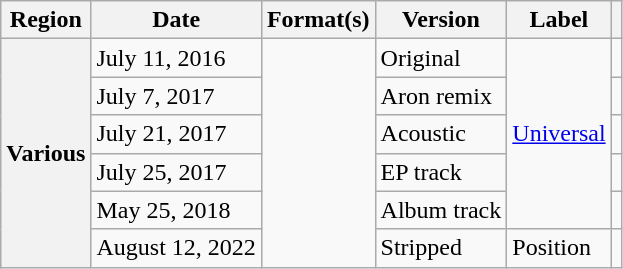<table class="wikitable plainrowheaders">
<tr>
<th scope="col">Region</th>
<th scope="col">Date</th>
<th scope="col">Format(s)</th>
<th scope="col">Version</th>
<th scope="col">Label</th>
<th scope="col"></th>
</tr>
<tr>
<th scope="row" rowspan="6">Various</th>
<td>July 11, 2016</td>
<td rowspan="6"></td>
<td>Original</td>
<td rowspan="5"><a href='#'>Universal</a></td>
<td></td>
</tr>
<tr>
<td>July 7, 2017</td>
<td>Aron remix</td>
<td></td>
</tr>
<tr>
<td>July 21, 2017</td>
<td>Acoustic</td>
<td></td>
</tr>
<tr>
<td>July 25, 2017</td>
<td>EP track</td>
<td></td>
</tr>
<tr>
<td>May 25, 2018</td>
<td>Album track</td>
<td></td>
</tr>
<tr>
<td>August 12, 2022</td>
<td>Stripped</td>
<td>Position</td>
<td></td>
</tr>
</table>
